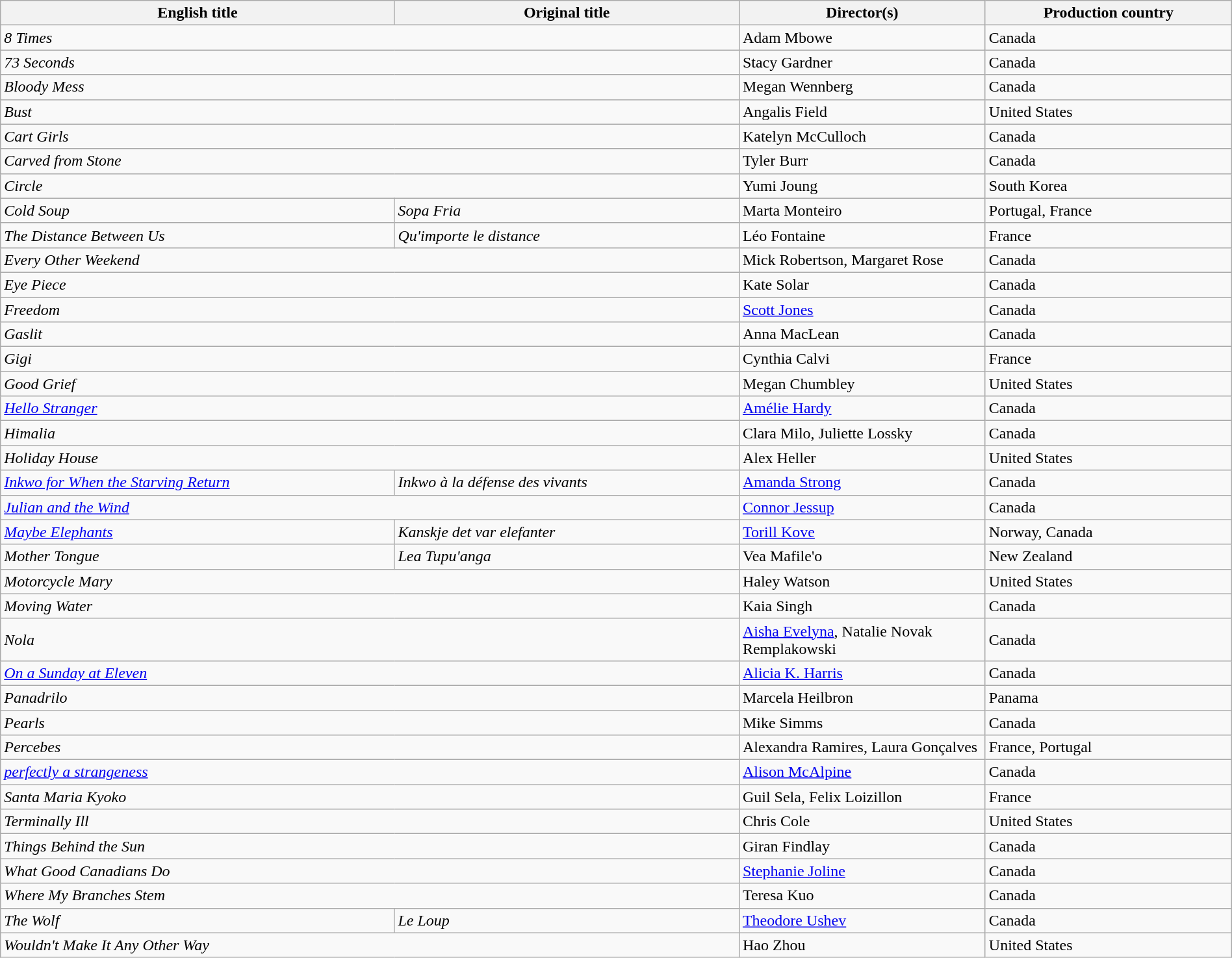<table class="wikitable" width=100%>
<tr>
<th scope="col" width="32%">English title</th>
<th scope="col" width="28%">Original title</th>
<th scope="col" width="20%">Director(s)</th>
<th scope="col" width="20%">Production country</th>
</tr>
<tr>
<td colspan=2><em>8 Times</em></td>
<td>Adam Mbowe</td>
<td>Canada</td>
</tr>
<tr>
<td colspan=2><em>73 Seconds</em></td>
<td>Stacy Gardner</td>
<td>Canada</td>
</tr>
<tr>
<td colspan=2><em>Bloody Mess</em></td>
<td>Megan Wennberg</td>
<td>Canada</td>
</tr>
<tr>
<td colspan=2><em>Bust</em></td>
<td>Angalis Field</td>
<td>United States</td>
</tr>
<tr>
<td colspan=2><em>Cart Girls</em></td>
<td>Katelyn McCulloch</td>
<td>Canada</td>
</tr>
<tr>
<td colspan=2><em>Carved from Stone</em></td>
<td>Tyler Burr</td>
<td>Canada</td>
</tr>
<tr>
<td colspan=2><em>Circle</em></td>
<td>Yumi Joung</td>
<td>South Korea</td>
</tr>
<tr>
<td><em>Cold Soup</em></td>
<td><em>Sopa Fria</em></td>
<td>Marta Monteiro</td>
<td>Portugal, France</td>
</tr>
<tr>
<td><em>The Distance Between Us</em></td>
<td><em>Qu'importe le distance</em></td>
<td>Léo Fontaine</td>
<td>France</td>
</tr>
<tr>
<td colspan=2><em>Every Other Weekend</em></td>
<td>Mick Robertson, Margaret Rose</td>
<td>Canada</td>
</tr>
<tr>
<td colspan=2><em>Eye Piece</em></td>
<td>Kate Solar</td>
<td>Canada</td>
</tr>
<tr>
<td colspan=2><em>Freedom</em></td>
<td><a href='#'>Scott Jones</a></td>
<td>Canada</td>
</tr>
<tr>
<td colspan=2><em>Gaslit</em></td>
<td>Anna MacLean</td>
<td>Canada</td>
</tr>
<tr>
<td colspan=2><em>Gigi</em></td>
<td>Cynthia Calvi</td>
<td>France</td>
</tr>
<tr>
<td colspan=2><em>Good Grief</em></td>
<td>Megan Chumbley</td>
<td>United States</td>
</tr>
<tr>
<td colspan=2><em><a href='#'>Hello Stranger</a></em></td>
<td><a href='#'>Amélie Hardy</a></td>
<td>Canada</td>
</tr>
<tr>
<td colspan=2><em>Himalia</em></td>
<td>Clara Milo, Juliette Lossky</td>
<td>Canada</td>
</tr>
<tr>
<td colspan=2><em>Holiday House</em></td>
<td>Alex Heller</td>
<td>United States</td>
</tr>
<tr>
<td><em><a href='#'>Inkwo for When the Starving Return</a></em></td>
<td><em>Inkwo à la défense des vivants</em></td>
<td><a href='#'>Amanda Strong</a></td>
<td>Canada</td>
</tr>
<tr>
<td colspan=2><em><a href='#'>Julian and the Wind</a></em></td>
<td><a href='#'>Connor Jessup</a></td>
<td>Canada</td>
</tr>
<tr>
<td><em><a href='#'>Maybe Elephants</a></em></td>
<td><em>Kanskje det var elefanter</em></td>
<td><a href='#'>Torill Kove</a></td>
<td>Norway, Canada</td>
</tr>
<tr>
<td><em>Mother Tongue</em></td>
<td><em>Lea Tupu'anga</em></td>
<td>Vea Mafile'o</td>
<td>New Zealand</td>
</tr>
<tr>
<td colspan=2><em>Motorcycle Mary</em></td>
<td>Haley Watson</td>
<td>United States</td>
</tr>
<tr>
<td colspan=2><em>Moving Water</em></td>
<td>Kaia Singh</td>
<td>Canada</td>
</tr>
<tr>
<td colspan=2><em>Nola</em></td>
<td><a href='#'>Aisha Evelyna</a>, Natalie Novak Remplakowski</td>
<td>Canada</td>
</tr>
<tr>
<td colspan=2><em><a href='#'>On a Sunday at Eleven</a></em></td>
<td><a href='#'>Alicia K. Harris</a></td>
<td>Canada</td>
</tr>
<tr>
<td colspan=2><em>Panadrilo</em></td>
<td>Marcela Heilbron</td>
<td>Panama</td>
</tr>
<tr>
<td colspan=2><em>Pearls</em></td>
<td>Mike Simms</td>
<td>Canada</td>
</tr>
<tr>
<td colspan=2><em>Percebes</em></td>
<td>Alexandra Ramires, Laura Gonçalves</td>
<td>France, Portugal</td>
</tr>
<tr>
<td colspan=2><em><a href='#'>perfectly a strangeness</a></em></td>
<td><a href='#'>Alison McAlpine</a></td>
<td>Canada</td>
</tr>
<tr>
<td colspan=2><em>Santa Maria Kyoko</em></td>
<td>Guil Sela, Felix Loizillon</td>
<td>France</td>
</tr>
<tr>
<td colspan=2><em>Terminally Ill</em></td>
<td>Chris Cole</td>
<td>United States</td>
</tr>
<tr>
<td colspan=2><em>Things Behind the Sun</em></td>
<td>Giran Findlay</td>
<td>Canada</td>
</tr>
<tr>
<td colspan=2><em>What Good Canadians Do</em></td>
<td><a href='#'>Stephanie Joline</a></td>
<td>Canada</td>
</tr>
<tr>
<td colspan=2><em>Where My Branches Stem</em></td>
<td>Teresa Kuo</td>
<td>Canada</td>
</tr>
<tr>
<td><em>The Wolf</em></td>
<td><em>Le Loup</em></td>
<td><a href='#'>Theodore Ushev</a></td>
<td>Canada</td>
</tr>
<tr>
<td colspan=2><em>Wouldn't Make It Any Other Way</em></td>
<td>Hao Zhou</td>
<td>United States</td>
</tr>
</table>
